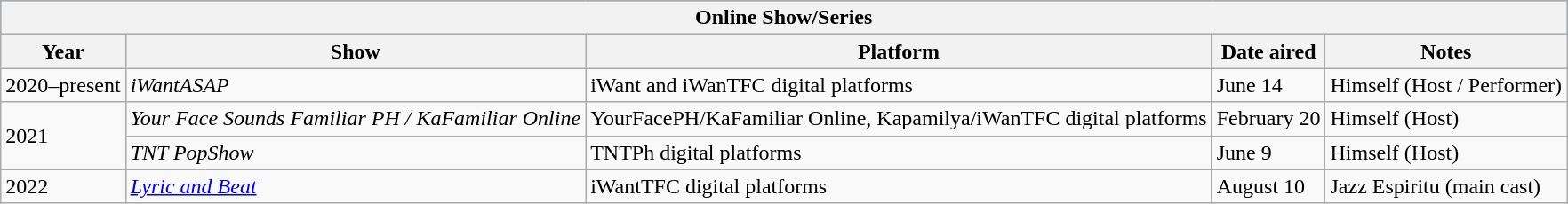<table class="wikitable">
<tr style="background:#75b2dd; text-align:center;">
<th colspan="5">Online Show/Series</th>
</tr>
<tr>
<th>Year</th>
<th>Show</th>
<th>Platform</th>
<th>Date aired</th>
<th>Notes</th>
</tr>
<tr>
<td>2020–present</td>
<td><em>iWantASAP</em></td>
<td>iWant and iWanTFC digital platforms</td>
<td>June 14</td>
<td>Himself (Host / Performer)</td>
</tr>
<tr>
<td rowspan=2>2021</td>
<td><em>Your Face Sounds Familiar PH / KaFamiliar Online</em></td>
<td>YourFacePH/KaFamiliar Online, Kapamilya/iWanTFC digital platforms</td>
<td>February 20</td>
<td>Himself (Host)</td>
</tr>
<tr>
<td><em>TNT PopShow</em></td>
<td>TNTPh digital platforms</td>
<td>June 9</td>
<td>Himself (Host)</td>
</tr>
<tr>
<td>2022</td>
<td><em><a href='#'>Lyric and Beat</a></em></td>
<td>iWantTFC digital platforms</td>
<td>August 10</td>
<td>Jazz Espiritu (main cast)</td>
</tr>
</table>
